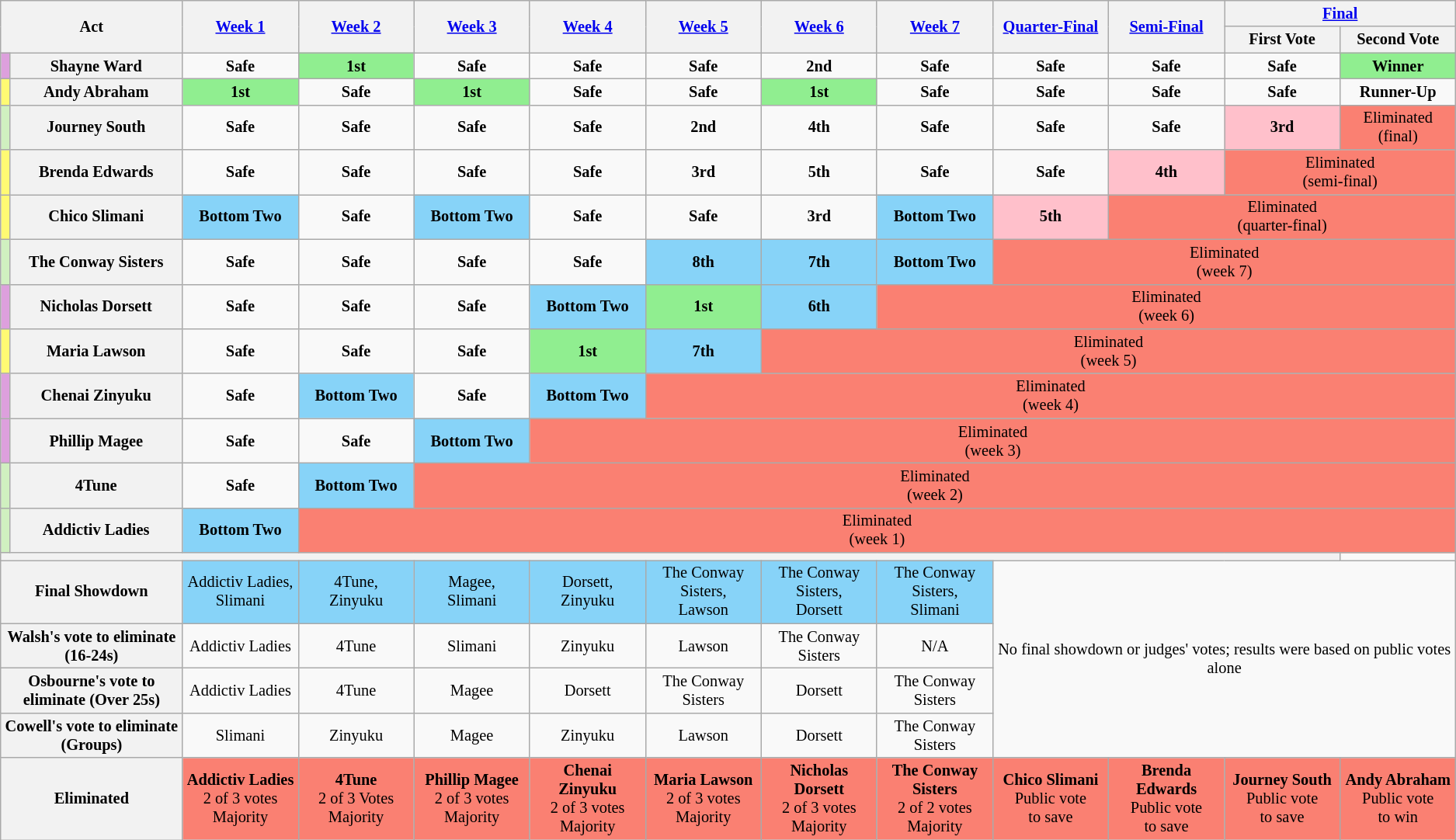<table class="wikitable" style="text-align:center; font-size:85%">
<tr>
<th style="width:11%" rowspan=2 colspan=2>Act</th>
<th style="width:7%" rowspan=2><a href='#'>Week 1</a></th>
<th style="width:7%" rowspan=2><a href='#'>Week 2</a></th>
<th style="width:7%" rowspan=2><a href='#'>Week 3</a></th>
<th style="width:7%" rowspan=2><a href='#'>Week 4</a></th>
<th style="width:7%" rowspan=2><a href='#'>Week 5</a></th>
<th style="width:7%" rowspan=2><a href='#'>Week 6</a></th>
<th style="width:7%" rowspan=2><a href='#'>Week 7</a></th>
<th style="width:7%" rowspan=2><a href='#'>Quarter-Final</a></th>
<th style="width:7%" rowspan=2><a href='#'>Semi-Final</a></th>
<th style="width:14%" colspan=2><a href='#'>Final</a></th>
</tr>
<tr>
<th style="width:7%">First Vote</th>
<th style="width:7%">Second Vote</th>
</tr>
<tr>
<th style="background:#dda0dd"></th>
<th>Shayne Ward</th>
<td><strong>Safe</strong></td>
<td style = "background:lightgreen"><strong>1st</strong> </td>
<td><strong>Safe</strong></td>
<td><strong>Safe</strong></td>
<td><strong>Safe</strong></td>
<td><strong>2nd</strong></td>
<td><strong>Safe</strong></td>
<td><strong>Safe</strong></td>
<td><strong>Safe</strong></td>
<td><strong>Safe</strong></td>
<td style = "background:lightgreen"><strong>Winner</strong></td>
</tr>
<tr>
<th style="background:#fffa73"></th>
<th>Andy Abraham</th>
<td style = "background:lightgreen"><strong>1st</strong> </td>
<td><strong>Safe</strong></td>
<td style = "background:lightgreen"><strong>1st</strong> </td>
<td><strong>Safe</strong></td>
<td><strong>Safe</strong></td>
<td style = "background:lightgreen"><strong>1st</strong> </td>
<td><strong>Safe</strong></td>
<td><strong>Safe</strong></td>
<td><strong>Safe</strong></td>
<td><strong>Safe</strong></td>
<td><strong>Runner-Up</strong></td>
</tr>
<tr>
<th style="background:#d0f0c0"></th>
<th>Journey South</th>
<td><strong>Safe</strong></td>
<td><strong>Safe</strong></td>
<td><strong>Safe</strong></td>
<td><strong>Safe</strong></td>
<td><strong>2nd</strong></td>
<td><strong>4th</strong></td>
<td><strong>Safe</strong></td>
<td><strong>Safe</strong></td>
<td><strong>Safe</strong></td>
<td style="background:pink"><strong>3rd</strong></td>
<td style="background:salmon;">Eliminated<br>(final)</td>
</tr>
<tr>
<th style="background:#fffa73"></th>
<th>Brenda Edwards</th>
<td><strong>Safe</strong></td>
<td><strong>Safe</strong></td>
<td><strong>Safe</strong></td>
<td><strong>Safe</strong></td>
<td><strong>3rd</strong></td>
<td><strong>5th</strong></td>
<td><strong>Safe</strong></td>
<td><strong>Safe</strong></td>
<td style = "background:pink"><strong>4th</strong></td>
<td style="background:salmon;" colspan="2">Eliminated<br>(semi-final)</td>
</tr>
<tr>
<th style="background:#fffa73"></th>
<th>Chico Slimani</th>
<td style = "background:#87D3F8"><strong>Bottom Two</strong></td>
<td><strong>Safe</strong></td>
<td style = "background:#87D3F8"><strong>Bottom Two</strong></td>
<td><strong>Safe</strong></td>
<td><strong>Safe</strong></td>
<td><strong>3rd</strong></td>
<td style = "background:#87D3F8"><strong>Bottom Two</strong></td>
<td style = "background:pink"><strong>5th</strong></td>
<td style="background:salmon;" colspan="3">Eliminated<br>(quarter-final)</td>
</tr>
<tr>
<th style="background:#d0f0c0"></th>
<th>The Conway Sisters</th>
<td><strong>Safe</strong></td>
<td><strong>Safe</strong></td>
<td><strong>Safe</strong></td>
<td><strong>Safe</strong></td>
<td style = "background:#87D3F8"><strong>8th</strong></td>
<td style = "background:#87D3F8"><strong>7th</strong></td>
<td style = "background:#87D3F8"><strong>Bottom Two</strong></td>
<td style="background:salmon;" colspan="4">Eliminated<br>(week 7)</td>
</tr>
<tr>
<th style="background:#dda0dd"></th>
<th>Nicholas Dorsett</th>
<td><strong>Safe</strong></td>
<td><strong>Safe</strong></td>
<td><strong>Safe</strong></td>
<td style = "background:#87D3F8"><strong>Bottom Two</strong></td>
<td style = "background:lightgreen"><strong>1st</strong> </td>
<td style = "background:#87D3F8"><strong>6th </strong></td>
<td style="background:salmon;" colspan="5">Eliminated<br>(week 6)</td>
</tr>
<tr>
<th style="background:#fffa73"></th>
<th>Maria Lawson</th>
<td><strong>Safe</strong></td>
<td><strong>Safe</strong></td>
<td><strong>Safe</strong></td>
<td style = "background:lightgreen"><strong>1st</strong></td>
<td style = "background:#87D3F8"><strong>7th</strong></td>
<td style="background:salmon;" colspan="6">Eliminated<br>(week 5)</td>
</tr>
<tr>
<th style="background:#dda0dd"></th>
<th>Chenai Zinyuku</th>
<td><strong>Safe</strong></td>
<td style = "background:#87D3F8"><strong>Bottom Two</strong></td>
<td><strong>Safe</strong></td>
<td style = "background:#87D3F8"><strong>Bottom Two</strong></td>
<td style="background:salmon;" colspan="7">Eliminated<br>(week 4)</td>
</tr>
<tr>
<th style="background:#dda0dd"></th>
<th>Phillip Magee</th>
<td><strong>Safe</strong></td>
<td><strong>Safe</strong></td>
<td style = "background:#87D3F8"><strong>Bottom Two</strong></td>
<td style="background:salmon;" colspan="8">Eliminated<br>(week 3)</td>
</tr>
<tr>
<th style="background:#d0f0c0"></th>
<th>4Tune</th>
<td><strong>Safe</strong></td>
<td style = "background:#87D3F8"><strong>Bottom Two</strong></td>
<td style="background:salmon;" colspan="9">Eliminated<br>(week 2)</td>
</tr>
<tr>
<th style="background:#d0f0c0"></th>
<th>Addictiv Ladies</th>
<td style = "background:#87D3F8"><strong>Bottom Two</strong></td>
<td style="background:salmon;" colspan="10">Eliminated<br>(week 1)</td>
</tr>
<tr>
<th colspan="12"></th>
</tr>
<tr>
<th colspan=2>Final Showdown</th>
<td style   = "background:#87D3F8">Addictiv Ladies,<br>Slimani</td>
<td style   = "background:#87D3F8">4Tune,<br>Zinyuku</td>
<td style   = "background:#87D3F8">Magee,<br>Slimani</td>
<td style   = "background:#87D3F8">Dorsett,<br>Zinyuku</td>
<td style   = "background:#87D3F8">The Conway Sisters,<br>Lawson</td>
<td style   = "background:#87D3F8">The Conway Sisters,<br>Dorsett</td>
<td style   = "background:#87D3F8">The Conway Sisters,<br>Slimani</td>
<td rowspan = 4 colspan=4>No final showdown or judges' votes; results were based on public votes alone</td>
</tr>
<tr>
<th colspan=2>Walsh's vote to eliminate (16-24s)</th>
<td>Addictiv Ladies</td>
<td>4Tune</td>
<td>Slimani</td>
<td>Zinyuku</td>
<td>Lawson</td>
<td>The Conway Sisters</td>
<td>N/A</td>
</tr>
<tr>
<th colspan=2>Osbourne's vote to eliminate (Over 25s)</th>
<td>Addictiv Ladies</td>
<td>4Tune</td>
<td>Magee</td>
<td>Dorsett</td>
<td>The Conway Sisters</td>
<td>Dorsett</td>
<td>The Conway Sisters</td>
</tr>
<tr>
<th colspan=2>Cowell's vote to eliminate (Groups)</th>
<td>Slimani</td>
<td>Zinyuku</td>
<td>Magee</td>
<td>Zinyuku</td>
<td>Lawson</td>
<td>Dorsett</td>
<td>The Conway Sisters</td>
</tr>
<tr>
<th colspan=2>Eliminated</th>
<td style="background:salmon;"><strong>Addictiv Ladies</strong><br>2 of 3 votes<br>Majority</td>
<td style="background:salmon;"><strong>4Tune</strong><br>2 of 3 Votes<br>Majority</td>
<td style="background:salmon;"><strong>Phillip Magee</strong><br>2 of 3 votes<br>Majority</td>
<td style="background:salmon;"><strong>Chenai Zinyuku</strong><br>2 of 3 votes<br>Majority</td>
<td style="background:salmon;"><strong>Maria Lawson</strong><br>2 of 3 votes<br>Majority</td>
<td style="background:salmon;"><strong>Nicholas Dorsett</strong><br>2 of 3 votes<br>Majority</td>
<td style="background:salmon;"><strong>The Conway Sisters</strong><br>2 of 2 votes<br>Majority</td>
<td style="background:salmon;"><strong>Chico Slimani</strong><br>Public vote<br>to save</td>
<td style="background:salmon;"><strong>Brenda Edwards</strong><br>Public vote<br>to save</td>
<td style="background:salmon;"><strong>Journey South</strong><br>Public vote<br>to save</td>
<td style="background:salmon;"><strong>Andy Abraham</strong><br>Public vote<br>to win</td>
</tr>
</table>
